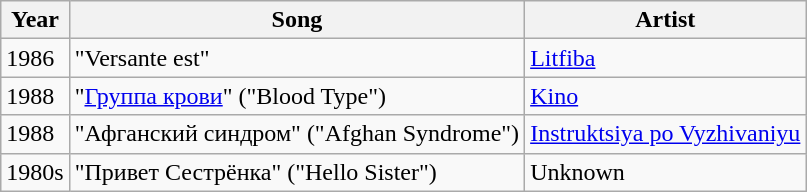<table class="wikitable sortable">
<tr>
<th>Year</th>
<th>Song</th>
<th>Artist</th>
</tr>
<tr>
<td>1986</td>
<td>"Versante est"</td>
<td><a href='#'>Litfiba</a></td>
</tr>
<tr>
<td>1988</td>
<td>"<a href='#'>Группа крови</a>" ("Blood Type")</td>
<td><a href='#'>Kino</a></td>
</tr>
<tr>
<td>1988</td>
<td>"Афганский синдром" ("Afghan Syndrome")</td>
<td><a href='#'>Instruktsiya po Vyzhivaniyu</a></td>
</tr>
<tr>
<td>1980s</td>
<td>"Привет Сестрёнка" ("Hello Sister")</td>
<td>Unknown</td>
</tr>
</table>
